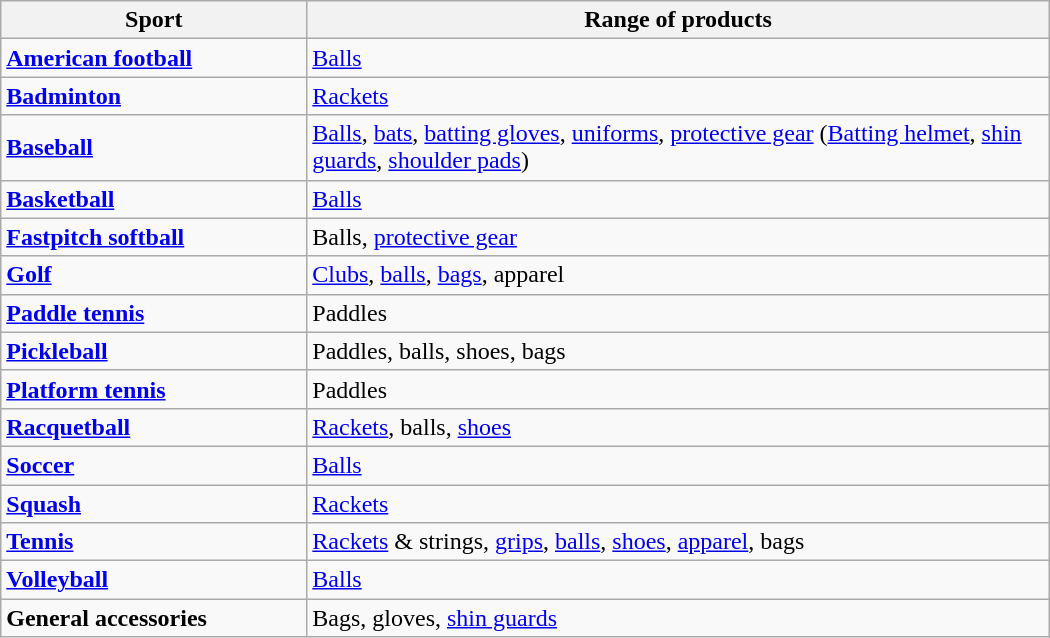<table class="wikitable sortable" style="text-align:left" width=700px>
<tr>
<th width=200px>Sport</th>
<th width=500px>Range of products</th>
</tr>
<tr>
<td><strong><a href='#'>American football</a></strong></td>
<td><a href='#'>Balls</a></td>
</tr>
<tr>
<td><strong><a href='#'>Badminton</a></strong></td>
<td><a href='#'>Rackets</a></td>
</tr>
<tr>
<td><strong><a href='#'>Baseball</a></strong></td>
<td><a href='#'>Balls</a>, <a href='#'>bats</a>, <a href='#'>batting gloves</a>, <a href='#'>uniforms</a>, <a href='#'>protective gear</a> (<a href='#'>Batting helmet</a>, <a href='#'>shin guards</a>, <a href='#'>shoulder pads</a>)</td>
</tr>
<tr>
<td><strong><a href='#'>Basketball</a></strong></td>
<td><a href='#'>Balls</a></td>
</tr>
<tr>
<td><strong><a href='#'>Fastpitch softball</a></strong></td>
<td>Balls, <a href='#'>protective gear</a></td>
</tr>
<tr>
<td><strong><a href='#'>Golf</a></strong></td>
<td><a href='#'>Clubs</a>, <a href='#'>balls</a>, <a href='#'>bags</a>, apparel</td>
</tr>
<tr>
<td><strong><a href='#'>Paddle tennis</a></strong></td>
<td>Paddles</td>
</tr>
<tr>
<td><strong><a href='#'>Pickleball</a></strong></td>
<td>Paddles, balls, shoes, bags</td>
</tr>
<tr>
<td><strong><a href='#'>Platform tennis</a></strong></td>
<td>Paddles</td>
</tr>
<tr>
<td><strong><a href='#'>Racquetball</a></strong></td>
<td><a href='#'>Rackets</a>, balls, <a href='#'>shoes</a></td>
</tr>
<tr>
<td><strong><a href='#'>Soccer</a></strong></td>
<td><a href='#'>Balls</a></td>
</tr>
<tr>
<td><strong><a href='#'>Squash</a></strong></td>
<td><a href='#'>Rackets</a></td>
</tr>
<tr>
<td><strong><a href='#'>Tennis</a></strong></td>
<td><a href='#'>Rackets</a> & strings, <a href='#'>grips</a>, <a href='#'>balls</a>, <a href='#'>shoes</a>, <a href='#'>apparel</a>, bags</td>
</tr>
<tr>
<td><strong><a href='#'>Volleyball</a></strong></td>
<td><a href='#'>Balls</a></td>
</tr>
<tr>
<td><strong>General accessories</strong></td>
<td>Bags, gloves, <a href='#'>shin guards</a></td>
</tr>
</table>
